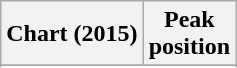<table class="wikitable sortable plainrowheaders" style="text-align:center">
<tr>
<th scope="col">Chart (2015)</th>
<th scope="col">Peak<br> position</th>
</tr>
<tr>
</tr>
<tr>
</tr>
<tr>
</tr>
<tr>
</tr>
<tr>
</tr>
<tr>
</tr>
<tr>
</tr>
<tr>
</tr>
<tr>
</tr>
<tr>
</tr>
<tr>
</tr>
<tr>
</tr>
<tr>
</tr>
<tr>
</tr>
<tr>
</tr>
</table>
